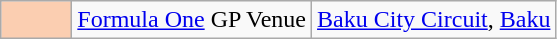<table class="wikitable">
<tr>
<td width=40px align=center style="background-color:#FBCEB1"></td>
<td><a href='#'>Formula One</a> GP Venue</td>
<td><a href='#'>Baku City Circuit</a>, <a href='#'>Baku</a></td>
</tr>
</table>
